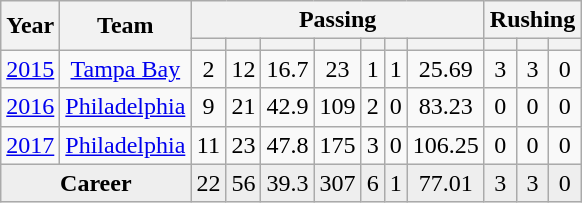<table class="wikitable sortable" style="text-align:center">
<tr>
<th rowspan=2>Year</th>
<th rowspan=2>Team</th>
<th colspan=7>Passing</th>
<th colspan=3>Rushing</th>
</tr>
<tr>
<th></th>
<th></th>
<th></th>
<th></th>
<th></th>
<th></th>
<th></th>
<th></th>
<th></th>
<th></th>
</tr>
<tr>
<td><a href='#'>2015</a></td>
<td><a href='#'>Tampa Bay</a></td>
<td>2</td>
<td>12</td>
<td>16.7</td>
<td>23</td>
<td>1</td>
<td>1</td>
<td>25.69</td>
<td>3</td>
<td>3</td>
<td>0</td>
</tr>
<tr>
<td><a href='#'>2016</a></td>
<td><a href='#'>Philadelphia</a></td>
<td>9</td>
<td>21</td>
<td>42.9</td>
<td>109</td>
<td>2</td>
<td>0</td>
<td>83.23</td>
<td>0</td>
<td>0</td>
<td>0</td>
</tr>
<tr>
<td><a href='#'>2017</a></td>
<td><a href='#'>Philadelphia</a></td>
<td>11</td>
<td>23</td>
<td>47.8</td>
<td>175</td>
<td>3</td>
<td>0</td>
<td>106.25</td>
<td>0</td>
<td>0</td>
<td>0</td>
</tr>
<tr class="sortbottom" style="background:#eee;">
<td colspan=2><strong>Career</strong></td>
<td>22</td>
<td>56</td>
<td>39.3</td>
<td>307</td>
<td>6</td>
<td>1</td>
<td>77.01</td>
<td>3</td>
<td>3</td>
<td>0</td>
</tr>
</table>
